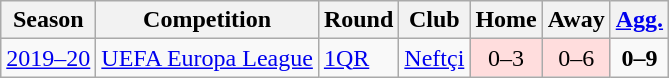<table class="wikitable">
<tr>
<th>Season</th>
<th>Competition</th>
<th>Round</th>
<th>Club</th>
<th>Home</th>
<th>Away</th>
<th><a href='#'>Agg.</a></th>
</tr>
<tr>
<td><a href='#'>2019–20</a></td>
<td><a href='#'>UEFA Europa League</a></td>
<td><a href='#'>1QR</a></td>
<td> <a href='#'>Neftçi</a></td>
<td bgcolor="#fdd" style="text-align:center;">0–3</td>
<td bgcolor="#fdd" style="text-align:center;">0–6</td>
<td style="text-align:center;"><strong>0–9</strong></td>
</tr>
</table>
